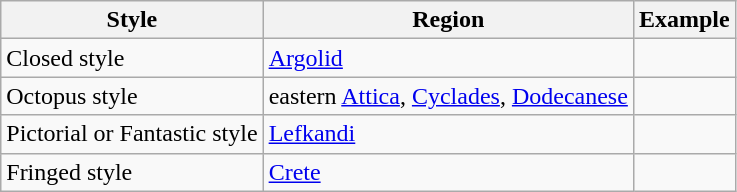<table class="wikitable">
<tr>
<th>Style</th>
<th>Region</th>
<th>Example</th>
</tr>
<tr>
<td>Closed style</td>
<td><a href='#'>Argolid</a></td>
<td></td>
</tr>
<tr>
<td>Octopus style</td>
<td>eastern <a href='#'>Attica</a>, <a href='#'>Cyclades</a>, <a href='#'>Dodecanese</a></td>
<td></td>
</tr>
<tr>
<td>Pictorial or Fantastic style</td>
<td><a href='#'>Lefkandi</a></td>
<td></td>
</tr>
<tr>
<td>Fringed style</td>
<td><a href='#'>Crete</a></td>
<td></td>
</tr>
</table>
